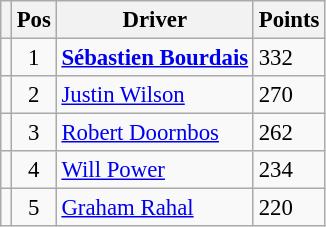<table class="wikitable" style="font-size: 95%;">
<tr>
<th></th>
<th>Pos</th>
<th>Driver</th>
<th>Points</th>
</tr>
<tr>
<td align="left"></td>
<td align="center">1</td>
<td> <strong><a href='#'>Sébastien Bourdais</a></strong></td>
<td align="left">332</td>
</tr>
<tr>
<td align="left"></td>
<td align="center">2</td>
<td> <a href='#'>Justin Wilson</a></td>
<td align="left">270</td>
</tr>
<tr>
<td align="left"></td>
<td align="center">3</td>
<td> <a href='#'>Robert Doornbos</a></td>
<td align="left">262</td>
</tr>
<tr>
<td align="left"></td>
<td align="center">4</td>
<td> <a href='#'>Will Power</a></td>
<td align="left">234</td>
</tr>
<tr>
<td align="left"></td>
<td align="center">5</td>
<td> <a href='#'>Graham Rahal</a></td>
<td align="left">220</td>
</tr>
</table>
